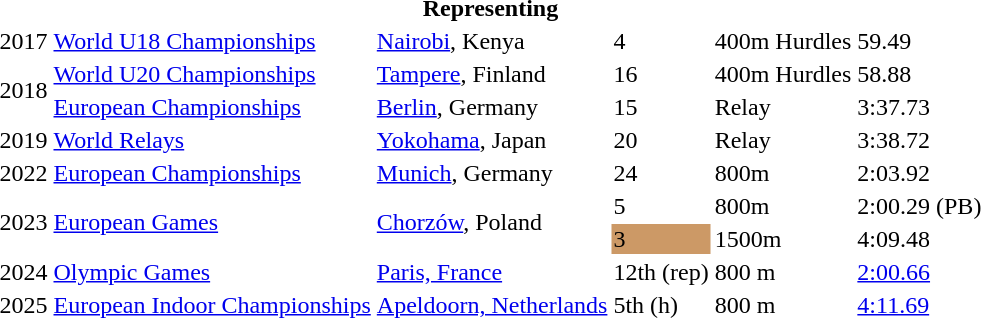<table>
<tr>
<th colspan="6">Representing </th>
</tr>
<tr>
<td>2017</td>
<td><a href='#'>World U18 Championships</a></td>
<td><a href='#'>Nairobi</a>, Kenya</td>
<td>4</td>
<td>400m Hurdles</td>
<td>59.49</td>
</tr>
<tr>
<td rowspan=2>2018</td>
<td><a href='#'>World U20 Championships</a></td>
<td><a href='#'>Tampere</a>, Finland</td>
<td>16</td>
<td>400m Hurdles</td>
<td>58.88</td>
</tr>
<tr>
<td><a href='#'>European Championships</a></td>
<td><a href='#'>Berlin</a>, Germany</td>
<td>15</td>
<td> Relay</td>
<td>3:37.73</td>
</tr>
<tr>
<td>2019</td>
<td><a href='#'>World Relays</a></td>
<td><a href='#'>Yokohama</a>, Japan</td>
<td>20</td>
<td> Relay</td>
<td>3:38.72</td>
</tr>
<tr>
<td>2022</td>
<td><a href='#'>European Championships</a></td>
<td><a href='#'>Munich</a>, Germany</td>
<td>24</td>
<td>800m</td>
<td>2:03.92</td>
</tr>
<tr>
<td rowspan=2>2023</td>
<td rowspan=2><a href='#'>European Games</a></td>
<td rowspan=2><a href='#'>Chorzów</a>, Poland</td>
<td>5</td>
<td>800m</td>
<td>2:00.29 (PB)</td>
</tr>
<tr>
<td bgcolor=cc9966>3</td>
<td>1500m</td>
<td>4:09.48</td>
</tr>
<tr>
<td>2024</td>
<td><a href='#'>Olympic Games</a></td>
<td><a href='#'>Paris, France</a></td>
<td>12th (rep)</td>
<td>800 m</td>
<td><a href='#'>2:00.66</a></td>
</tr>
<tr>
<td>2025</td>
<td><a href='#'>European Indoor Championships</a></td>
<td><a href='#'>Apeldoorn, Netherlands</a></td>
<td>5th (h)</td>
<td>800 m</td>
<td><a href='#'>4:11.69</a></td>
</tr>
</table>
